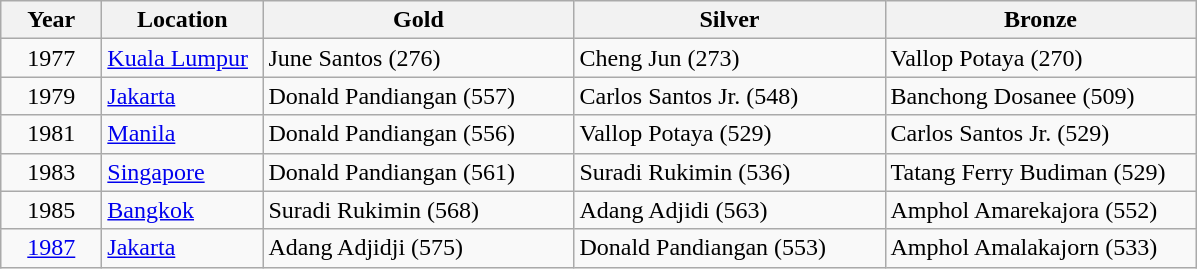<table class="wikitable">
<tr>
<th width="60">Year</th>
<th width="100">Location</th>
<th width="200">Gold</th>
<th width="200">Silver</th>
<th width="200">Bronze</th>
</tr>
<tr>
<td align="center">1977</td>
<td><a href='#'>Kuala Lumpur</a></td>
<td> June Santos (276)</td>
<td> Cheng Jun (273)</td>
<td> Vallop Potaya (270)</td>
</tr>
<tr>
<td align="center">1979</td>
<td><a href='#'>Jakarta</a></td>
<td> Donald Pandiangan (557)</td>
<td> Carlos Santos Jr. (548)</td>
<td> Banchong Dosanee (509)</td>
</tr>
<tr>
<td align="center">1981</td>
<td><a href='#'>Manila</a></td>
<td> Donald Pandiangan (556)</td>
<td> Vallop Potaya (529)</td>
<td> Carlos Santos Jr. (529)</td>
</tr>
<tr>
<td align="center">1983</td>
<td><a href='#'>Singapore</a></td>
<td> Donald Pandiangan (561)</td>
<td> Suradi Rukimin (536)</td>
<td> Tatang Ferry Budiman (529)</td>
</tr>
<tr>
<td align="center">1985</td>
<td><a href='#'>Bangkok</a></td>
<td> Suradi Rukimin (568)</td>
<td> Adang Adjidi (563)</td>
<td> Amphol Amarekajora (552)</td>
</tr>
<tr>
<td align="center"><a href='#'>1987</a></td>
<td><a href='#'>Jakarta</a></td>
<td> Adang Adjidji (575)</td>
<td> Donald Pandiangan (553)</td>
<td> Amphol Amalakajorn (533)</td>
</tr>
</table>
